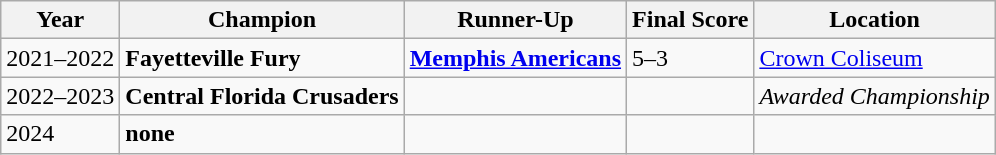<table class="wikitable">
<tr>
<th>Year</th>
<th>Champion</th>
<th>Runner-Up</th>
<th>Final Score</th>
<th>Location</th>
</tr>
<tr>
<td>2021–2022</td>
<td><strong>Fayetteville Fury</strong></td>
<td><strong><a href='#'>Memphis Americans</a></strong></td>
<td>5–3</td>
<td><a href='#'>Crown Coliseum</a></td>
</tr>
<tr>
<td>2022–2023</td>
<td><strong>Central Florida Crusaders</strong></td>
<td></td>
<td></td>
<td><em>Awarded Championship</em></td>
</tr>
<tr>
<td>2024</td>
<td><strong>none</strong></td>
<td></td>
<td></td>
<td></td>
</tr>
</table>
